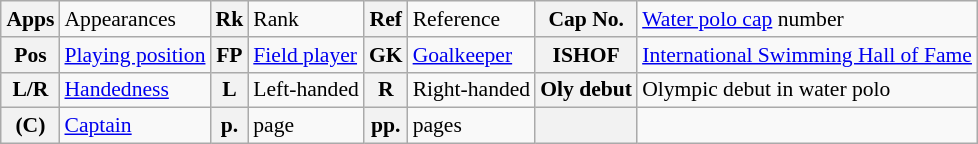<table class="wikitable" style="text-align: left; font-size: 90%; margin-left: 1em;">
<tr>
<th>Apps</th>
<td>Appearances</td>
<th>Rk</th>
<td>Rank</td>
<th>Ref</th>
<td>Reference</td>
<th>Cap No.</th>
<td><a href='#'>Water polo cap</a> number</td>
</tr>
<tr>
<th>Pos</th>
<td><a href='#'>Playing position</a></td>
<th>FP</th>
<td><a href='#'>Field player</a></td>
<th>GK</th>
<td><a href='#'>Goalkeeper</a></td>
<th>ISHOF</th>
<td><a href='#'>International Swimming Hall of Fame</a></td>
</tr>
<tr>
<th>L/R</th>
<td><a href='#'>Handedness</a></td>
<th>L</th>
<td>Left-handed</td>
<th>R</th>
<td>Right-handed</td>
<th>Oly debut</th>
<td>Olympic debut in water polo</td>
</tr>
<tr>
<th>(C)</th>
<td><a href='#'>Captain</a></td>
<th>p.</th>
<td>page</td>
<th>pp.</th>
<td>pages</td>
<th></th>
<td></td>
</tr>
</table>
